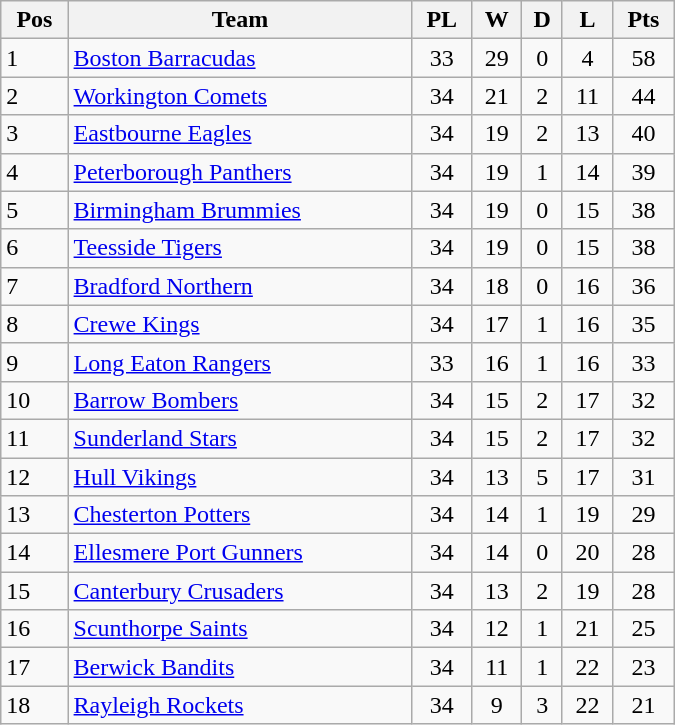<table class=wikitable width="450">
<tr>
<th>Pos</th>
<th>Team</th>
<th>PL</th>
<th>W</th>
<th>D</th>
<th>L</th>
<th>Pts</th>
</tr>
<tr>
<td>1</td>
<td><a href='#'>Boston Barracudas</a></td>
<td align="center">33</td>
<td align="center">29</td>
<td align="center">0</td>
<td align="center">4</td>
<td align="center">58</td>
</tr>
<tr>
<td>2</td>
<td><a href='#'>Workington Comets</a></td>
<td align="center">34</td>
<td align="center">21</td>
<td align="center">2</td>
<td align="center">11</td>
<td align="center">44</td>
</tr>
<tr>
<td>3</td>
<td><a href='#'>Eastbourne Eagles</a></td>
<td align="center">34</td>
<td align="center">19</td>
<td align="center">2</td>
<td align="center">13</td>
<td align="center">40</td>
</tr>
<tr>
<td>4</td>
<td><a href='#'>Peterborough Panthers</a></td>
<td align="center">34</td>
<td align="center">19</td>
<td align="center">1</td>
<td align="center">14</td>
<td align="center">39</td>
</tr>
<tr>
<td>5</td>
<td><a href='#'>Birmingham Brummies</a></td>
<td align="center">34</td>
<td align="center">19</td>
<td align="center">0</td>
<td align="center">15</td>
<td align="center">38</td>
</tr>
<tr>
<td>6</td>
<td><a href='#'>Teesside Tigers</a></td>
<td align="center">34</td>
<td align="center">19</td>
<td align="center">0</td>
<td align="center">15</td>
<td align="center">38</td>
</tr>
<tr>
<td>7</td>
<td><a href='#'>Bradford Northern</a></td>
<td align="center">34</td>
<td align="center">18</td>
<td align="center">0</td>
<td align="center">16</td>
<td align="center">36</td>
</tr>
<tr>
<td>8</td>
<td><a href='#'>Crewe Kings</a></td>
<td align="center">34</td>
<td align="center">17</td>
<td align="center">1</td>
<td align="center">16</td>
<td align="center">35</td>
</tr>
<tr>
<td>9</td>
<td><a href='#'>Long Eaton Rangers</a></td>
<td align="center">33</td>
<td align="center">16</td>
<td align="center">1</td>
<td align="center">16</td>
<td align="center">33</td>
</tr>
<tr>
<td>10</td>
<td><a href='#'>Barrow Bombers</a></td>
<td align="center">34</td>
<td align="center">15</td>
<td align="center">2</td>
<td align="center">17</td>
<td align="center">32</td>
</tr>
<tr>
<td>11</td>
<td><a href='#'>Sunderland Stars</a></td>
<td align="center">34</td>
<td align="center">15</td>
<td align="center">2</td>
<td align="center">17</td>
<td align="center">32</td>
</tr>
<tr>
<td>12</td>
<td><a href='#'>Hull Vikings</a></td>
<td align="center">34</td>
<td align="center">13</td>
<td align="center">5</td>
<td align="center">17</td>
<td align="center">31</td>
</tr>
<tr>
<td>13</td>
<td><a href='#'>Chesterton Potters</a></td>
<td align="center">34</td>
<td align="center">14</td>
<td align="center">1</td>
<td align="center">19</td>
<td align="center">29</td>
</tr>
<tr>
<td>14</td>
<td><a href='#'>Ellesmere Port Gunners</a></td>
<td align="center">34</td>
<td align="center">14</td>
<td align="center">0</td>
<td align="center">20</td>
<td align="center">28</td>
</tr>
<tr>
<td>15</td>
<td><a href='#'>Canterbury Crusaders</a></td>
<td align="center">34</td>
<td align="center">13</td>
<td align="center">2</td>
<td align="center">19</td>
<td align="center">28</td>
</tr>
<tr>
<td>16</td>
<td><a href='#'>Scunthorpe Saints</a></td>
<td align="center">34</td>
<td align="center">12</td>
<td align="center">1</td>
<td align="center">21</td>
<td align="center">25</td>
</tr>
<tr>
<td>17</td>
<td><a href='#'>Berwick Bandits</a></td>
<td align="center">34</td>
<td align="center">11</td>
<td align="center">1</td>
<td align="center">22</td>
<td align="center">23</td>
</tr>
<tr>
<td>18</td>
<td><a href='#'>Rayleigh Rockets</a></td>
<td align="center">34</td>
<td align="center">9</td>
<td align="center">3</td>
<td align="center">22</td>
<td align="center">21</td>
</tr>
</table>
